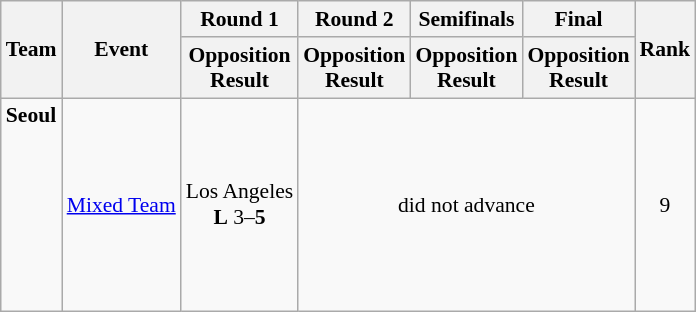<table class="wikitable" style="font-size:90%;">
<tr>
<th rowspan=2>Team</th>
<th rowspan=2>Event</th>
<th>Round 1</th>
<th>Round 2</th>
<th>Semifinals</th>
<th>Final</th>
<th rowspan=2>Rank</th>
</tr>
<tr>
<th>Opposition<br>Result</th>
<th>Opposition<br>Result</th>
<th>Opposition<br>Result</th>
<th>Opposition<br>Result</th>
</tr>
<tr align="center">
<td align=left><strong>Seoul</strong><br><br> <br><br><br><br><br><br></td>
<td><a href='#'>Mixed Team</a></td>
<td>Los Angeles <br> <strong>L</strong> 3–<strong>5</strong></td>
<td colspan="3">did not advance</td>
<td>9</td>
</tr>
</table>
